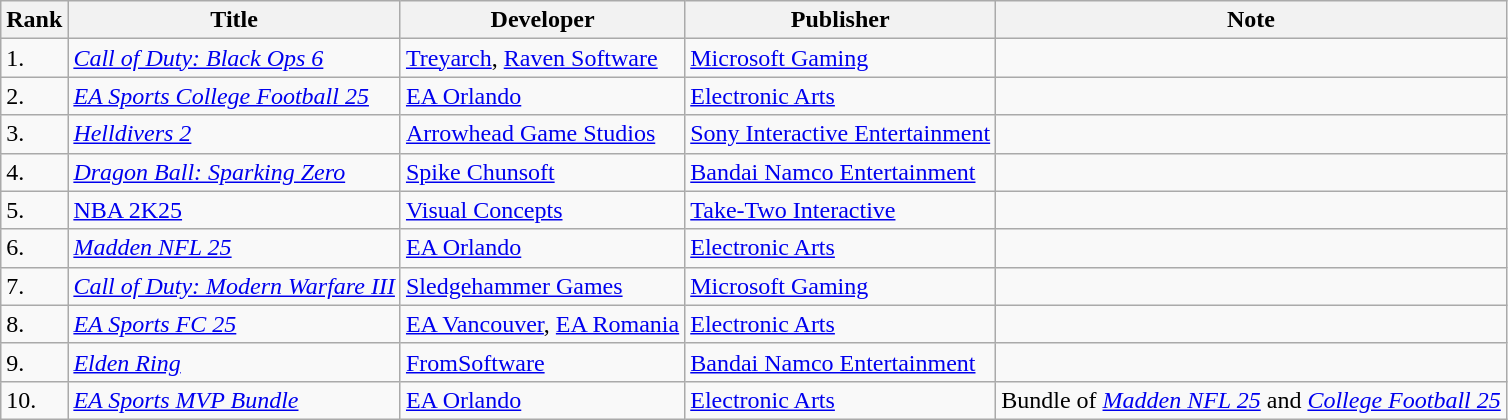<table class="wikitable">
<tr>
<th>Rank</th>
<th>Title</th>
<th>Developer</th>
<th>Publisher</th>
<th>Note</th>
</tr>
<tr>
<td>1.</td>
<td><em><a href='#'>Call of Duty: Black Ops 6</a></em></td>
<td><a href='#'>Treyarch</a>, <a href='#'>Raven Software</a></td>
<td><a href='#'>Microsoft Gaming</a></td>
<td></td>
</tr>
<tr>
<td>2.</td>
<td><em><a href='#'>EA Sports College Football 25</a></em></td>
<td><a href='#'>EA Orlando</a></td>
<td><a href='#'>Electronic Arts</a></td>
<td></td>
</tr>
<tr>
<td>3.</td>
<td><em><a href='#'>Helldivers 2</a></em></td>
<td><a href='#'>Arrowhead Game Studios</a></td>
<td><a href='#'>Sony Interactive Entertainment</a></td>
<td></td>
</tr>
<tr>
<td>4.</td>
<td><a href='#'><em>Dragon Ball: Sparking Zero</em></a></td>
<td><a href='#'>Spike Chunsoft</a></td>
<td><a href='#'>Bandai Namco Entertainment</a></td>
<td></td>
</tr>
<tr>
<td>5.</td>
<td><a href='#'>NBA 2K25</a></td>
<td><a href='#'>Visual Concepts</a></td>
<td><a href='#'>Take-Two Interactive</a></td>
<td></td>
</tr>
<tr>
<td>6.</td>
<td><a href='#'><em>Madden NFL 25</em></a></td>
<td><a href='#'>EA Orlando</a></td>
<td><a href='#'>Electronic Arts</a></td>
<td></td>
</tr>
<tr>
<td>7.</td>
<td><em><a href='#'>Call of Duty: Modern Warfare III</a></em></td>
<td><a href='#'>Sledgehammer Games</a></td>
<td><a href='#'>Microsoft Gaming</a></td>
<td></td>
</tr>
<tr>
<td>8.</td>
<td><em><a href='#'>EA Sports FC 25</a></em></td>
<td><a href='#'>EA Vancouver</a>, <a href='#'>EA Romania</a></td>
<td><a href='#'>Electronic Arts</a></td>
<td></td>
</tr>
<tr>
<td>9.</td>
<td><em><a href='#'>Elden Ring</a></em></td>
<td><a href='#'>FromSoftware</a></td>
<td><a href='#'>Bandai Namco Entertainment</a></td>
</tr>
<tr>
<td>10.</td>
<td><em><a href='#'>EA Sports MVP Bundle</a></em></td>
<td><a href='#'>EA Orlando</a></td>
<td><a href='#'>Electronic Arts</a></td>
<td>Bundle of <a href='#'><em>Madden NFL 25</em></a> and <em><a href='#'>College Football 25</a></em></td>
</tr>
</table>
